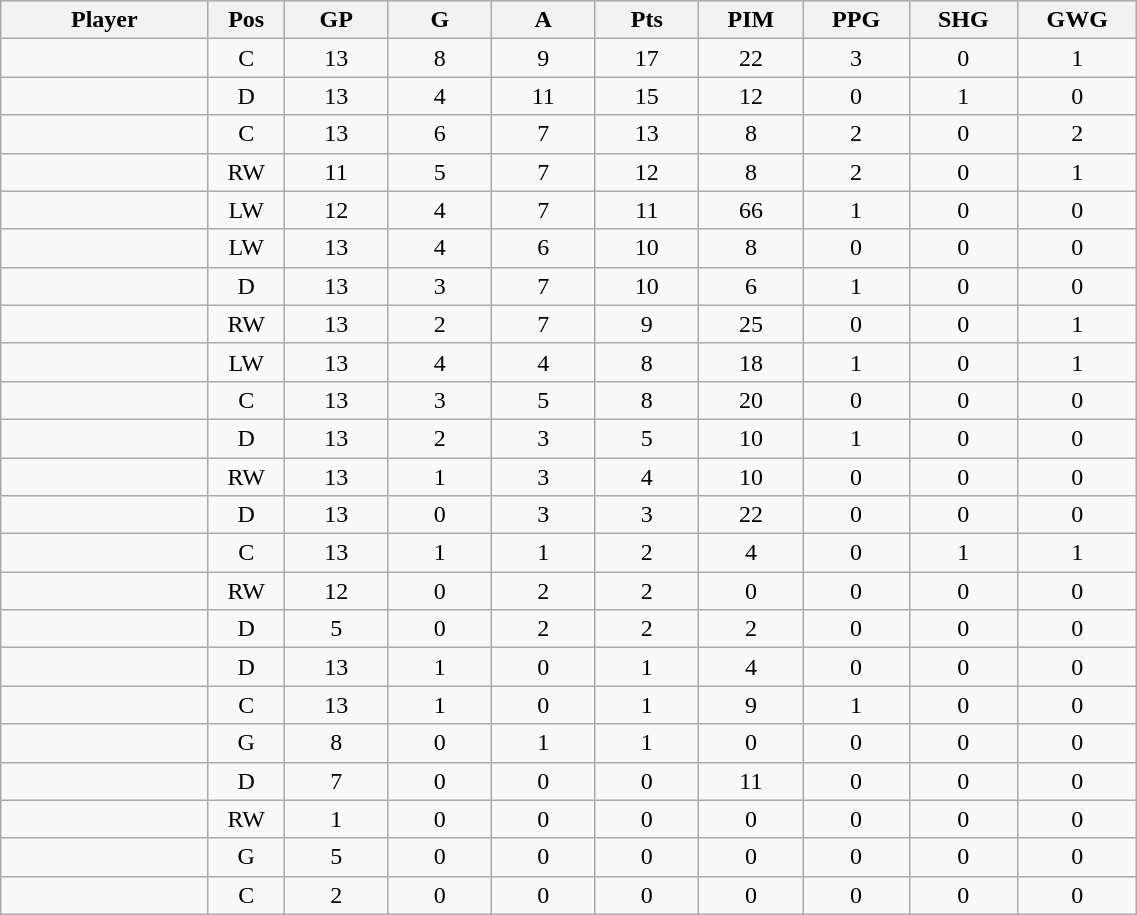<table class="wikitable sortable" width="60%">
<tr ALIGN="center">
<th bgcolor="#DDDDFF" width="10%">Player</th>
<th bgcolor="#DDDDFF" width="3%" title="Position">Pos</th>
<th bgcolor="#DDDDFF" width="5%" title="Games played">GP</th>
<th bgcolor="#DDDDFF" width="5%" title="Goals">G</th>
<th bgcolor="#DDDDFF" width="5%" title="Assists">A</th>
<th bgcolor="#DDDDFF" width="5%" title="Points">Pts</th>
<th bgcolor="#DDDDFF" width="5%" title="Penalties in Minutes">PIM</th>
<th bgcolor="#DDDDFF" width="5%" title="Power play goals">PPG</th>
<th bgcolor="#DDDDFF" width="5%" title="Short-handed goals">SHG</th>
<th bgcolor="#DDDDFF" width="5%" title="Game-winning goals">GWG</th>
</tr>
<tr align="center">
<td align="right"></td>
<td>C</td>
<td>13</td>
<td>8</td>
<td>9</td>
<td>17</td>
<td>22</td>
<td>3</td>
<td>0</td>
<td>1</td>
</tr>
<tr align="center">
<td align="right"></td>
<td>D</td>
<td>13</td>
<td>4</td>
<td>11</td>
<td>15</td>
<td>12</td>
<td>0</td>
<td>1</td>
<td>0</td>
</tr>
<tr align="center">
<td align="right"></td>
<td>C</td>
<td>13</td>
<td>6</td>
<td>7</td>
<td>13</td>
<td>8</td>
<td>2</td>
<td>0</td>
<td>2</td>
</tr>
<tr align="center">
<td align="right"></td>
<td>RW</td>
<td>11</td>
<td>5</td>
<td>7</td>
<td>12</td>
<td>8</td>
<td>2</td>
<td>0</td>
<td>1</td>
</tr>
<tr align="center">
<td align="right"></td>
<td>LW</td>
<td>12</td>
<td>4</td>
<td>7</td>
<td>11</td>
<td>66</td>
<td>1</td>
<td>0</td>
<td>0</td>
</tr>
<tr align="center">
<td align="right"></td>
<td>LW</td>
<td>13</td>
<td>4</td>
<td>6</td>
<td>10</td>
<td>8</td>
<td>0</td>
<td>0</td>
<td>0</td>
</tr>
<tr align="center">
<td align="right"></td>
<td>D</td>
<td>13</td>
<td>3</td>
<td>7</td>
<td>10</td>
<td>6</td>
<td>1</td>
<td>0</td>
<td>0</td>
</tr>
<tr align="center">
<td align="right"></td>
<td>RW</td>
<td>13</td>
<td>2</td>
<td>7</td>
<td>9</td>
<td>25</td>
<td>0</td>
<td>0</td>
<td>1</td>
</tr>
<tr align="center">
<td align="right"></td>
<td>LW</td>
<td>13</td>
<td>4</td>
<td>4</td>
<td>8</td>
<td>18</td>
<td>1</td>
<td>0</td>
<td>1</td>
</tr>
<tr align="center">
<td align="right"></td>
<td>C</td>
<td>13</td>
<td>3</td>
<td>5</td>
<td>8</td>
<td>20</td>
<td>0</td>
<td>0</td>
<td>0</td>
</tr>
<tr align="center">
<td align="right"></td>
<td>D</td>
<td>13</td>
<td>2</td>
<td>3</td>
<td>5</td>
<td>10</td>
<td>1</td>
<td>0</td>
<td>0</td>
</tr>
<tr align="center">
<td align="right"></td>
<td>RW</td>
<td>13</td>
<td>1</td>
<td>3</td>
<td>4</td>
<td>10</td>
<td>0</td>
<td>0</td>
<td>0</td>
</tr>
<tr align="center">
<td align="right"></td>
<td>D</td>
<td>13</td>
<td>0</td>
<td>3</td>
<td>3</td>
<td>22</td>
<td>0</td>
<td>0</td>
<td>0</td>
</tr>
<tr align="center">
<td align="right"></td>
<td>C</td>
<td>13</td>
<td>1</td>
<td>1</td>
<td>2</td>
<td>4</td>
<td>0</td>
<td>1</td>
<td>1</td>
</tr>
<tr align="center">
<td align="right"></td>
<td>RW</td>
<td>12</td>
<td>0</td>
<td>2</td>
<td>2</td>
<td>0</td>
<td>0</td>
<td>0</td>
<td>0</td>
</tr>
<tr align="center">
<td align="right"></td>
<td>D</td>
<td>5</td>
<td>0</td>
<td>2</td>
<td>2</td>
<td>2</td>
<td>0</td>
<td>0</td>
<td>0</td>
</tr>
<tr align="center">
<td align="right"></td>
<td>D</td>
<td>13</td>
<td>1</td>
<td>0</td>
<td>1</td>
<td>4</td>
<td>0</td>
<td>0</td>
<td>0</td>
</tr>
<tr align="center">
<td align="right"></td>
<td>C</td>
<td>13</td>
<td>1</td>
<td>0</td>
<td>1</td>
<td>9</td>
<td>1</td>
<td>0</td>
<td>0</td>
</tr>
<tr align="center">
<td align="right"></td>
<td>G</td>
<td>8</td>
<td>0</td>
<td>1</td>
<td>1</td>
<td>0</td>
<td>0</td>
<td>0</td>
<td>0</td>
</tr>
<tr align="center">
<td align="right"></td>
<td>D</td>
<td>7</td>
<td>0</td>
<td>0</td>
<td>0</td>
<td>11</td>
<td>0</td>
<td>0</td>
<td>0</td>
</tr>
<tr align="center">
<td align="right"></td>
<td>RW</td>
<td>1</td>
<td>0</td>
<td>0</td>
<td>0</td>
<td>0</td>
<td>0</td>
<td>0</td>
<td>0</td>
</tr>
<tr align="center">
<td align="right"></td>
<td>G</td>
<td>5</td>
<td>0</td>
<td>0</td>
<td>0</td>
<td>0</td>
<td>0</td>
<td>0</td>
<td>0</td>
</tr>
<tr align="center">
<td align="right"></td>
<td>C</td>
<td>2</td>
<td>0</td>
<td>0</td>
<td>0</td>
<td>0</td>
<td>0</td>
<td>0</td>
<td>0</td>
</tr>
</table>
